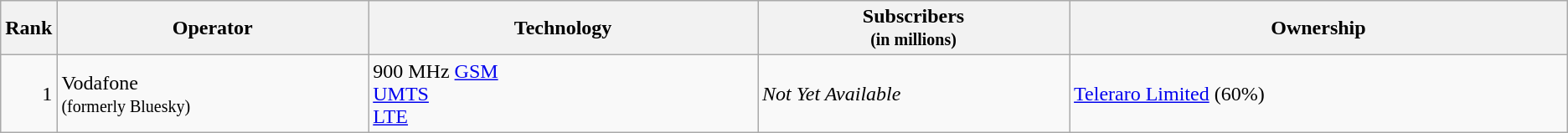<table class="wikitable">
<tr>
<th style="width:3%;">Rank</th>
<th style="width:20%;">Operator</th>
<th style="width:25%;">Technology</th>
<th style="width:20%;">Subscribers<br><small>(in millions)</small></th>
<th style="width:32%;">Ownership</th>
</tr>
<tr>
<td align=right>1</td>
<td>Vodafone<br><small>(formerly Bluesky)</small></td>
<td>900 MHz <a href='#'>GSM</a><br><a href='#'>UMTS</a><br><a href='#'>LTE</a></td>
<td><em>Not Yet Available</em></td>
<td><a href='#'>Teleraro Limited</a> (60%)</td>
</tr>
</table>
